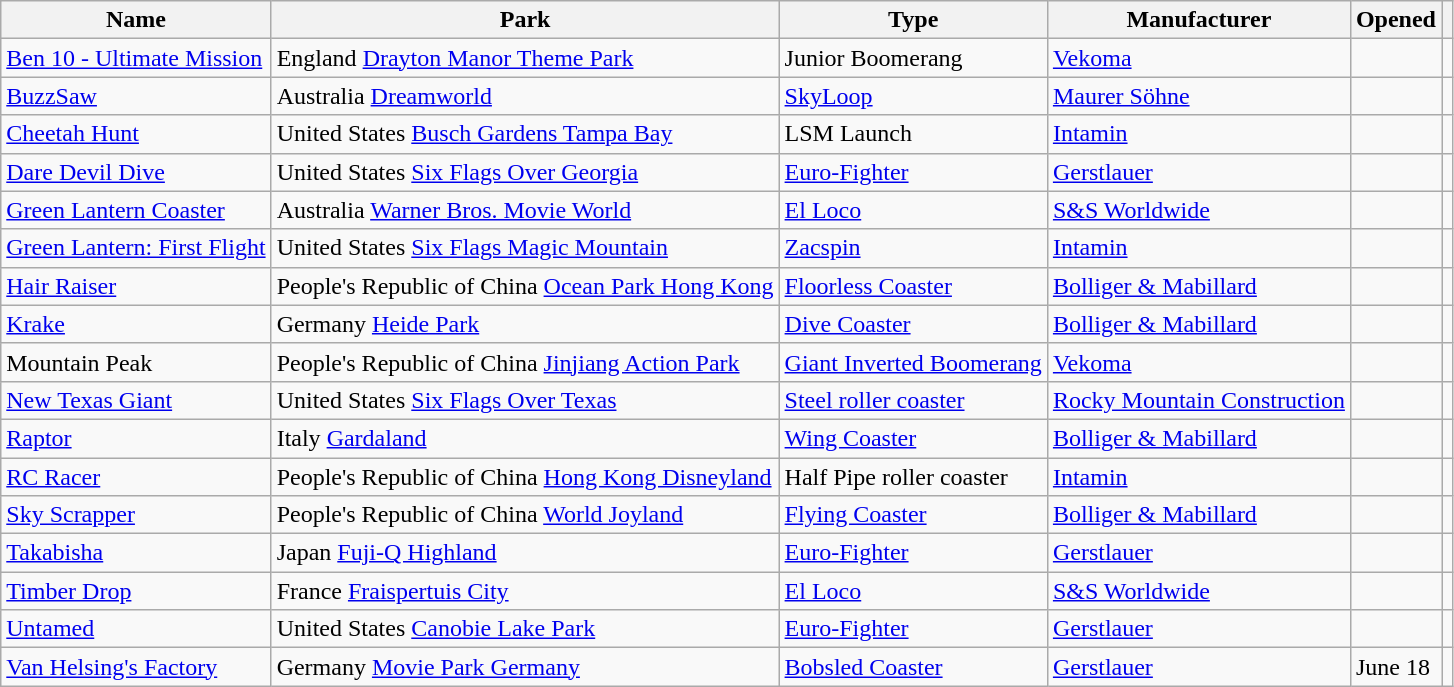<table class="wikitable sortable">
<tr>
<th>Name</th>
<th>Park</th>
<th>Type</th>
<th>Manufacturer</th>
<th>Opened</th>
<th class="unsortable"></th>
</tr>
<tr>
<td><a href='#'>Ben 10 - Ultimate Mission</a></td>
<td>England <a href='#'>Drayton Manor Theme Park</a></td>
<td>Junior Boomerang</td>
<td><a href='#'>Vekoma</a></td>
<td></td>
<td></td>
</tr>
<tr>
<td><a href='#'>BuzzSaw</a></td>
<td>Australia <a href='#'>Dreamworld</a></td>
<td><a href='#'>SkyLoop</a></td>
<td><a href='#'>Maurer Söhne</a></td>
<td></td>
<td></td>
</tr>
<tr>
<td><a href='#'>Cheetah Hunt</a></td>
<td>United States <a href='#'>Busch Gardens Tampa Bay</a></td>
<td>LSM Launch</td>
<td><a href='#'>Intamin</a></td>
<td></td>
<td></td>
</tr>
<tr>
<td><a href='#'>Dare Devil Dive</a></td>
<td>United States <a href='#'>Six Flags Over Georgia</a></td>
<td><a href='#'>Euro-Fighter</a></td>
<td><a href='#'>Gerstlauer</a></td>
<td></td>
<td></td>
</tr>
<tr>
<td><a href='#'>Green Lantern Coaster</a></td>
<td>Australia <a href='#'>Warner Bros. Movie World</a></td>
<td><a href='#'>El Loco</a></td>
<td><a href='#'>S&S Worldwide</a></td>
<td></td>
<td></td>
</tr>
<tr>
<td><a href='#'>Green Lantern: First Flight</a></td>
<td>United States <a href='#'>Six Flags Magic Mountain</a></td>
<td><a href='#'>Zacspin</a></td>
<td><a href='#'>Intamin</a></td>
<td></td>
<td></td>
</tr>
<tr>
<td><a href='#'>Hair Raiser</a></td>
<td>People's Republic of China <a href='#'>Ocean Park Hong Kong</a></td>
<td><a href='#'>Floorless Coaster</a></td>
<td><a href='#'>Bolliger & Mabillard</a></td>
<td></td>
<td></td>
</tr>
<tr>
<td><a href='#'>Krake</a></td>
<td>Germany <a href='#'>Heide Park</a></td>
<td><a href='#'>Dive Coaster</a></td>
<td><a href='#'>Bolliger & Mabillard</a></td>
<td></td>
<td></td>
</tr>
<tr>
<td>Mountain Peak</td>
<td>People's Republic of China <a href='#'>Jinjiang Action Park</a></td>
<td><a href='#'>Giant Inverted Boomerang</a></td>
<td><a href='#'>Vekoma</a></td>
<td></td>
<td></td>
</tr>
<tr>
<td><a href='#'>New Texas Giant</a></td>
<td>United States <a href='#'>Six Flags Over Texas</a></td>
<td><a href='#'>Steel roller coaster</a></td>
<td><a href='#'>Rocky Mountain Construction</a></td>
<td></td>
<td></td>
</tr>
<tr>
<td><a href='#'>Raptor</a></td>
<td>Italy <a href='#'>Gardaland</a></td>
<td><a href='#'>Wing Coaster</a></td>
<td><a href='#'>Bolliger & Mabillard</a></td>
<td></td>
<td></td>
</tr>
<tr>
<td><a href='#'>RC Racer</a></td>
<td>People's Republic of China <a href='#'>Hong Kong Disneyland</a></td>
<td>Half Pipe roller coaster</td>
<td><a href='#'>Intamin</a></td>
<td></td>
<td></td>
</tr>
<tr>
<td><a href='#'>Sky Scrapper</a></td>
<td>People's Republic of China <a href='#'>World Joyland</a></td>
<td><a href='#'>Flying Coaster</a></td>
<td><a href='#'>Bolliger & Mabillard</a></td>
<td></td>
<td></td>
</tr>
<tr>
<td><a href='#'>Takabisha</a></td>
<td>Japan <a href='#'>Fuji-Q Highland</a></td>
<td><a href='#'>Euro-Fighter</a></td>
<td><a href='#'>Gerstlauer</a></td>
<td></td>
<td></td>
</tr>
<tr>
<td><a href='#'>Timber Drop</a></td>
<td>France <a href='#'>Fraispertuis City</a></td>
<td><a href='#'>El Loco</a></td>
<td><a href='#'>S&S Worldwide</a></td>
<td></td>
<td></td>
</tr>
<tr>
<td><a href='#'>Untamed</a></td>
<td>United States <a href='#'>Canobie Lake Park</a></td>
<td><a href='#'>Euro-Fighter</a></td>
<td><a href='#'>Gerstlauer</a></td>
<td></td>
<td></td>
</tr>
<tr>
<td><a href='#'>Van Helsing's Factory</a></td>
<td>Germany <a href='#'>Movie Park Germany</a></td>
<td><a href='#'>Bobsled Coaster</a></td>
<td><a href='#'>Gerstlauer</a></td>
<td>June 18</td>
<td></td>
</tr>
</table>
